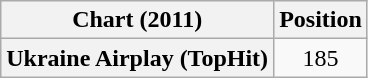<table class="wikitable plainrowheaders" style="text-align:center;">
<tr>
<th scope="col">Chart (2011)</th>
<th scope="col">Position</th>
</tr>
<tr>
<th scope="row">Ukraine Airplay (TopHit)</th>
<td>185</td>
</tr>
</table>
